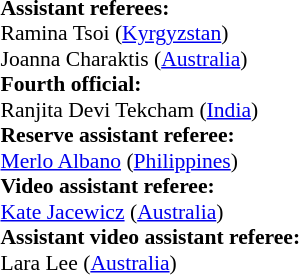<table style="width:100%; font-size:90%;">
<tr>
<td><br><strong>Assistant referees:</strong>
<br>Ramina Tsoi (<a href='#'>Kyrgyzstan</a>)
<br>Joanna Charaktis (<a href='#'>Australia</a>)
<br><strong>Fourth official:</strong>
<br>Ranjita Devi Tekcham (<a href='#'>India</a>)
<br><strong>Reserve assistant referee:</strong>
<br><a href='#'>Merlo Albano</a> (<a href='#'>Philippines</a>)
<br><strong>Video assistant referee:</strong>
<br><a href='#'>Kate Jacewicz</a> (<a href='#'>Australia</a>)
<br><strong>Assistant video assistant referee:</strong>
<br>Lara Lee (<a href='#'>Australia</a>)</td>
</tr>
</table>
